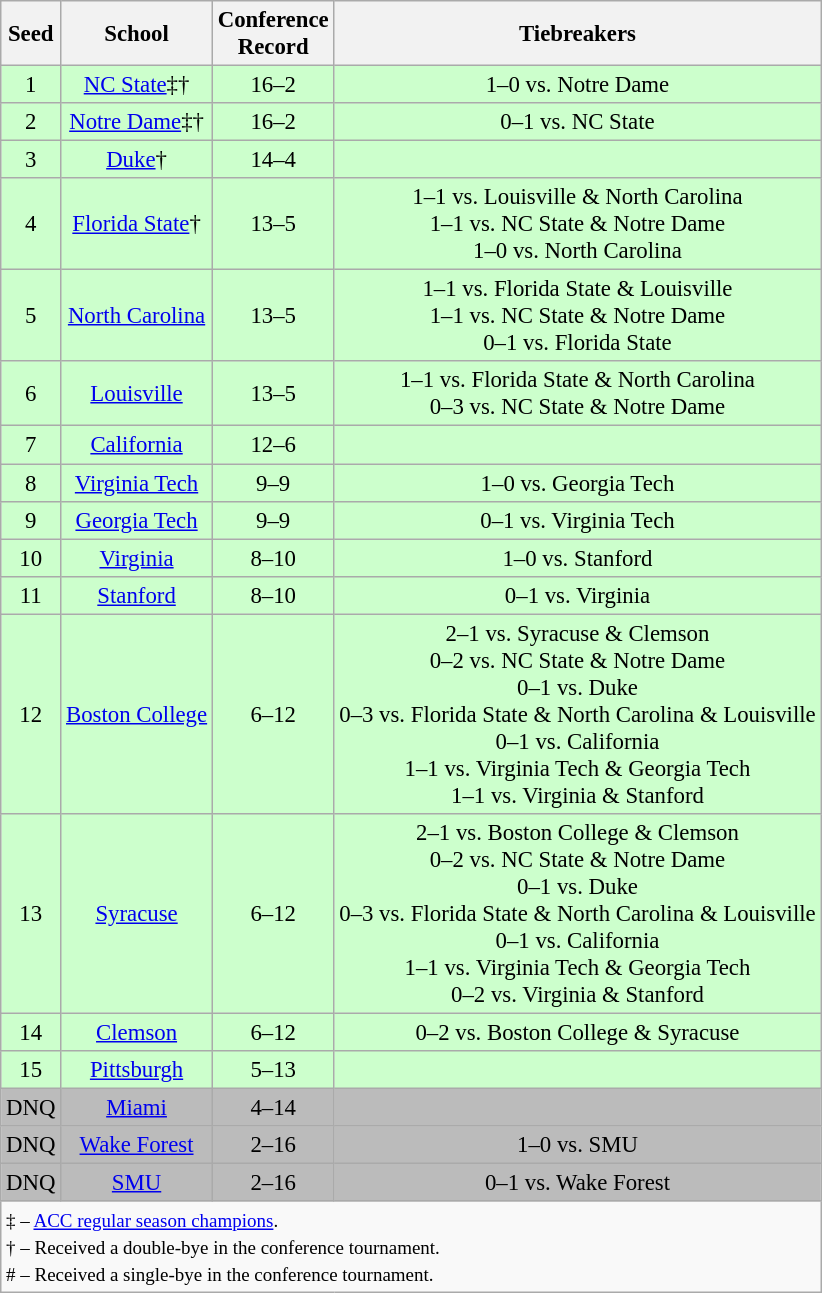<table class="wikitable" style="white-space:nowrap; font-size:95%; text-align:center">
<tr>
<th>Seed</th>
<th>School</th>
<th>Conference<br>Record</th>
<th>Tiebreakers</th>
</tr>
<tr bgcolor=ccffcc>
<td>1</td>
<td><a href='#'>NC State</a>‡†</td>
<td>16–2</td>
<td>1–0 vs. Notre Dame</td>
</tr>
<tr bgcolor=ccffcc>
<td>2</td>
<td><a href='#'>Notre Dame</a>‡†</td>
<td>16–2</td>
<td>0–1 vs. NC State</td>
</tr>
<tr bgcolor=ccffcc>
<td>3</td>
<td><a href='#'>Duke</a>†</td>
<td>14–4</td>
<td></td>
</tr>
<tr bgcolor=ccffcc>
<td>4</td>
<td><a href='#'>Florida State</a>†</td>
<td>13–5</td>
<td>1–1 vs. Louisville & North Carolina<br>1–1 vs. NC State & Notre Dame<br>1–0 vs. North Carolina</td>
</tr>
<tr bgcolor=ccffcc>
<td>5</td>
<td><a href='#'>North Carolina</a></td>
<td>13–5</td>
<td>1–1 vs. Florida State & Louisville<br>1–1 vs. NC State & Notre Dame<br>0–1 vs. Florida State</td>
</tr>
<tr bgcolor=ccffcc>
<td>6</td>
<td><a href='#'>Louisville</a></td>
<td>13–5</td>
<td>1–1 vs. Florida State & North Carolina<br>0–3 vs. NC State & Notre Dame</td>
</tr>
<tr bgcolor=ccffcc>
<td>7</td>
<td><a href='#'>California</a></td>
<td>12–6</td>
<td></td>
</tr>
<tr bgcolor=ccffcc>
<td>8</td>
<td><a href='#'>Virginia Tech</a></td>
<td>9–9</td>
<td>1–0 vs. Georgia Tech</td>
</tr>
<tr bgcolor=ccffcc>
<td>9</td>
<td><a href='#'>Georgia Tech</a></td>
<td>9–9</td>
<td>0–1 vs. Virginia Tech</td>
</tr>
<tr bgcolor=ccffcc>
<td>10</td>
<td><a href='#'>Virginia</a></td>
<td>8–10</td>
<td>1–0 vs. Stanford</td>
</tr>
<tr bgcolor=ccffcc>
<td>11</td>
<td><a href='#'>Stanford</a></td>
<td>8–10</td>
<td>0–1 vs. Virginia</td>
</tr>
<tr bgcolor=ccffcc>
<td>12</td>
<td><a href='#'>Boston College</a></td>
<td>6–12</td>
<td>2–1 vs. Syracuse & Clemson<br>0–2 vs. NC State & Notre Dame<br>0–1 vs. Duke<br>0–3 vs. Florida State & North Carolina & Louisville<br>0–1 vs. California<br>1–1 vs. Virginia Tech & Georgia Tech<br>1–1 vs. Virginia & Stanford</td>
</tr>
<tr bgcolor=ccffcc>
<td>13</td>
<td><a href='#'>Syracuse</a></td>
<td>6–12</td>
<td>2–1 vs. Boston College & Clemson<br>0–2 vs. NC State & Notre Dame<br>0–1 vs. Duke<br>0–3 vs. Florida State & North Carolina & Louisville<br>0–1 vs. California<br>1–1 vs. Virginia Tech & Georgia Tech<br>0–2 vs. Virginia & Stanford</td>
</tr>
<tr bgcolor=ccffcc>
<td>14</td>
<td><a href='#'>Clemson</a></td>
<td>6–12</td>
<td>0–2 vs. Boston College & Syracuse</td>
</tr>
<tr bgcolor=ccffcc>
<td>15</td>
<td><a href='#'>Pittsburgh</a></td>
<td>5–13</td>
<td></td>
</tr>
<tr bgcolor=bbbbbb>
<td>DNQ</td>
<td><a href='#'>Miami</a></td>
<td>4–14</td>
<td></td>
</tr>
<tr bgcolor=bbbbbb>
<td>DNQ</td>
<td><a href='#'>Wake Forest</a></td>
<td>2–16</td>
<td>1–0 vs. SMU</td>
</tr>
<tr bgcolor=bbbbbb>
<td>DNQ</td>
<td><a href='#'>SMU</a></td>
<td>2–16</td>
<td>0–1 vs. Wake Forest</td>
</tr>
<tr>
<td colspan=6 align=left><small>‡ – <a href='#'>ACC regular season champions</a>.<br>† – Received a double-bye in the conference tournament.<br># – Received a single-bye in the conference tournament.</small></td>
</tr>
</table>
